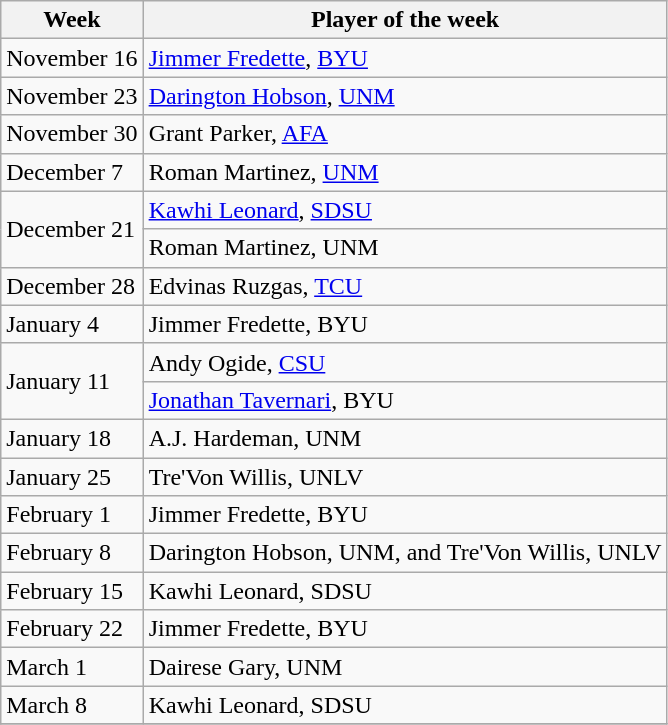<table class="wikitable" border="1">
<tr>
<th>Week</th>
<th>Player of the week</th>
</tr>
<tr>
<td>November 16</td>
<td><a href='#'>Jimmer Fredette</a>, <a href='#'>BYU</a></td>
</tr>
<tr>
<td>November 23</td>
<td><a href='#'>Darington Hobson</a>, <a href='#'>UNM</a></td>
</tr>
<tr>
<td>November 30</td>
<td>Grant Parker, <a href='#'>AFA</a></td>
</tr>
<tr>
<td>December 7</td>
<td>Roman Martinez, <a href='#'>UNM</a></td>
</tr>
<tr>
<td rowspan=2 valign=middle>December 21</td>
<td><a href='#'>Kawhi Leonard</a>, <a href='#'>SDSU</a></td>
</tr>
<tr>
<td>Roman Martinez, UNM</td>
</tr>
<tr>
<td>December 28</td>
<td>Edvinas Ruzgas, <a href='#'>TCU</a></td>
</tr>
<tr>
<td>January 4</td>
<td>Jimmer Fredette, BYU</td>
</tr>
<tr>
<td rowspan=2 valign=middle>January 11</td>
<td>Andy Ogide, <a href='#'>CSU</a></td>
</tr>
<tr>
<td><a href='#'>Jonathan Tavernari</a>, BYU</td>
</tr>
<tr>
<td>January 18</td>
<td>A.J. Hardeman, UNM</td>
</tr>
<tr>
<td>January 25</td>
<td>Tre'Von Willis, UNLV</td>
</tr>
<tr>
<td>February 1</td>
<td>Jimmer Fredette, BYU</td>
</tr>
<tr>
<td>February 8</td>
<td>Darington Hobson, UNM, and Tre'Von Willis, UNLV</td>
</tr>
<tr>
<td>February 15</td>
<td>Kawhi Leonard, SDSU</td>
</tr>
<tr>
<td>February 22</td>
<td>Jimmer Fredette, BYU</td>
</tr>
<tr>
<td>March 1</td>
<td>Dairese Gary, UNM</td>
</tr>
<tr>
<td>March 8</td>
<td>Kawhi Leonard, SDSU</td>
</tr>
<tr>
</tr>
</table>
